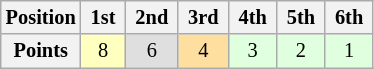<table class="wikitable" style="font-size:85%; text-align:center">
<tr>
<th>Position</th>
<th> 1st </th>
<th> 2nd </th>
<th> 3rd </th>
<th> 4th </th>
<th> 5th </th>
<th> 6th </th>
</tr>
<tr>
<th>Points</th>
<td style="background:#ffffbf;">8</td>
<td style="background:#dfdfdf;">6</td>
<td style="background:#ffdf9f;">4</td>
<td style="background:#dfffdf;">3</td>
<td style="background:#dfffdf;">2</td>
<td style="background:#dfffdf;">1</td>
</tr>
</table>
